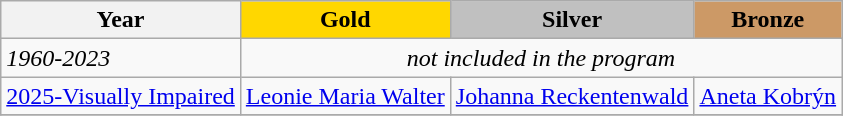<table class="wikitable">
<tr>
<th>Year</th>
<td align=center bgcolor=gold><strong>Gold</strong></td>
<td align=center bgcolor=silver><strong>Silver</strong></td>
<td align=center bgcolor=cc9966><strong>Bronze</strong></td>
</tr>
<tr>
<td><em>1960-2023</em></td>
<td colspan=3 align=center><em>not included in the program</em></td>
</tr>
<tr>
<td><a href='#'>2025-Visually Impaired</a></td>
<td> <a href='#'>Leonie Maria Walter</a></td>
<td> <a href='#'>Johanna Reckentenwald</a></td>
<td> <a href='#'>Aneta Kobrýn</a></td>
</tr>
<tr>
</tr>
</table>
